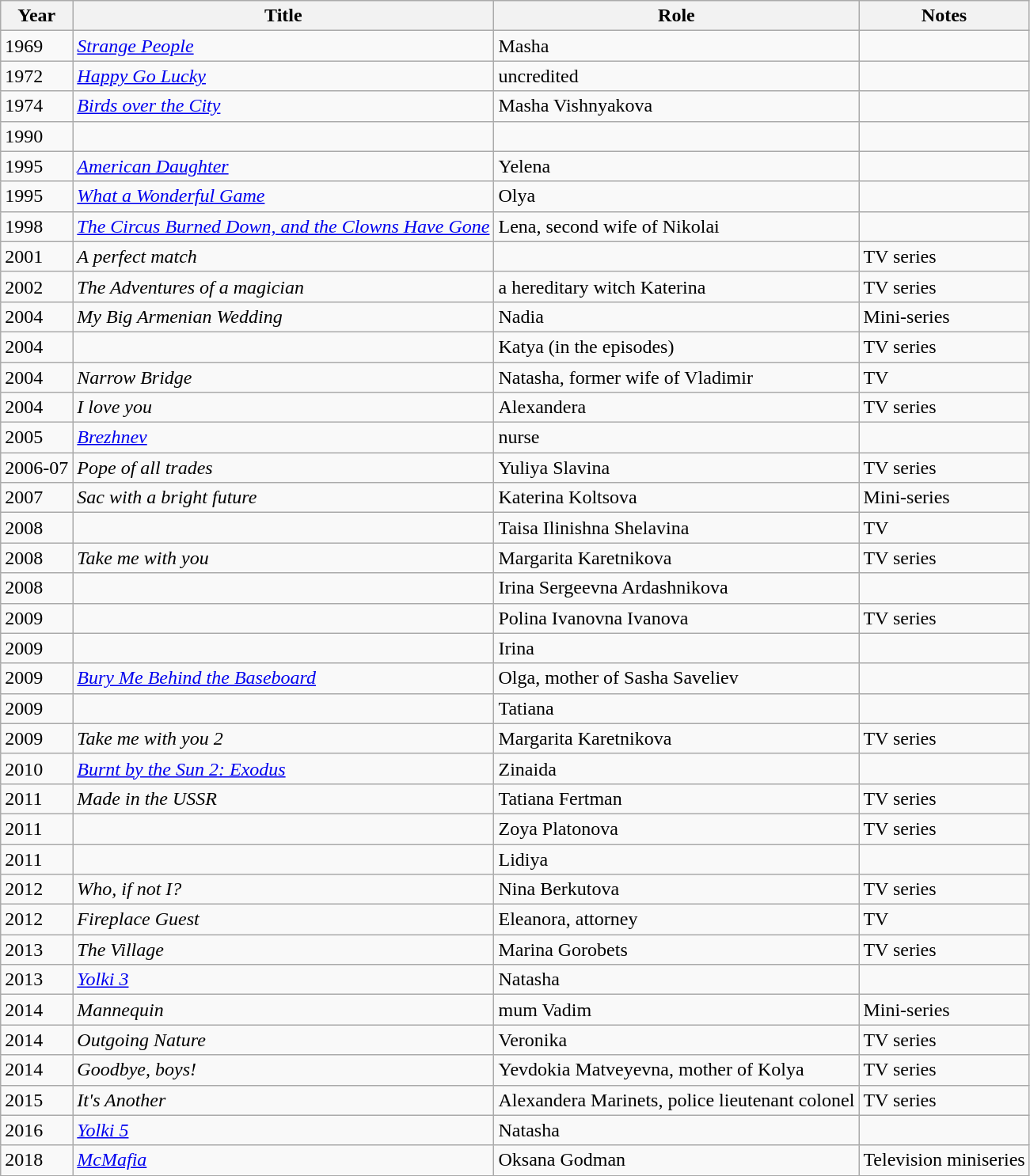<table class="wikitable sortable">
<tr>
<th>Year</th>
<th>Title</th>
<th>Role</th>
<th>Notes</th>
</tr>
<tr>
<td>1969</td>
<td><em><a href='#'>Strange People</a></em></td>
<td>Masha</td>
<td></td>
</tr>
<tr>
<td>1972</td>
<td><em><a href='#'>Happy Go Lucky</a></em></td>
<td>uncredited</td>
<td></td>
</tr>
<tr>
<td>1974</td>
<td><em><a href='#'>Birds over the City</a></em></td>
<td>Masha Vishnyakova</td>
<td></td>
</tr>
<tr>
<td>1990</td>
<td><em></em></td>
<td></td>
<td></td>
</tr>
<tr>
<td>1995</td>
<td><em><a href='#'>American Daughter</a></em></td>
<td>Yelena</td>
<td></td>
</tr>
<tr>
<td>1995</td>
<td><em><a href='#'>What a Wonderful Game</a></em></td>
<td>Olya</td>
<td></td>
</tr>
<tr>
<td>1998</td>
<td><em><a href='#'>The Circus Burned Down, and the Clowns Have Gone</a></em></td>
<td>Lena, second wife of Nikolai</td>
<td></td>
</tr>
<tr>
<td>2001</td>
<td><em>A perfect match</em></td>
<td></td>
<td>TV series</td>
</tr>
<tr>
<td>2002</td>
<td><em>The Adventures of a magician</em></td>
<td>a hereditary witch Katerina</td>
<td>TV series</td>
</tr>
<tr>
<td>2004</td>
<td><em>My Big Armenian Wedding</em></td>
<td>Nadia</td>
<td>Mini-series</td>
</tr>
<tr>
<td>2004</td>
<td><em></em></td>
<td>Katya (in the episodes)</td>
<td>TV series</td>
</tr>
<tr>
<td>2004</td>
<td><em>Narrow Bridge</em></td>
<td>Natasha, former wife of Vladimir</td>
<td>TV</td>
</tr>
<tr>
<td>2004</td>
<td><em>I love you</em></td>
<td>Alexandera</td>
<td>TV series</td>
</tr>
<tr>
<td>2005</td>
<td><em><a href='#'>Brezhnev</a></em></td>
<td>nurse</td>
<td></td>
</tr>
<tr>
<td>2006-07</td>
<td><em>Pope of all trades</em></td>
<td>Yuliya Slavina</td>
<td>TV series</td>
</tr>
<tr>
<td>2007</td>
<td><em>Sac with a bright future</em></td>
<td>Katerina Koltsova</td>
<td>Mini-series</td>
</tr>
<tr>
<td>2008</td>
<td><em></em></td>
<td>Taisa Ilinishna Shelavina</td>
<td>TV</td>
</tr>
<tr>
<td>2008</td>
<td><em>Take me with you</em></td>
<td>Margarita Karetnikova</td>
<td>TV series</td>
</tr>
<tr>
<td>2008</td>
<td><em></em></td>
<td>Irina Sergeevna Ardashnikova</td>
<td></td>
</tr>
<tr>
<td>2009</td>
<td><em></em></td>
<td>Polina Ivanovna Ivanova</td>
<td>TV series</td>
</tr>
<tr>
<td>2009</td>
<td><em></em></td>
<td>Irina</td>
<td></td>
</tr>
<tr>
<td>2009</td>
<td><em><a href='#'>Bury Me Behind the Baseboard</a></em></td>
<td>Olga, mother of Sasha Saveliev</td>
<td></td>
</tr>
<tr>
<td>2009</td>
<td><em></em></td>
<td>Tatiana</td>
<td></td>
</tr>
<tr>
<td>2009</td>
<td><em>Take me with you 2</em></td>
<td>Margarita Karetnikova</td>
<td>TV series</td>
</tr>
<tr>
<td>2010</td>
<td><em><a href='#'>Burnt by the Sun 2: Exodus</a></em></td>
<td>Zinaida</td>
<td></td>
</tr>
<tr>
<td>2011</td>
<td><em>Made in the USSR</em></td>
<td>Tatiana Fertman</td>
<td>TV series</td>
</tr>
<tr>
<td>2011</td>
<td><em></em></td>
<td>Zoya Platonova</td>
<td>TV series</td>
</tr>
<tr>
<td>2011</td>
<td><em></em></td>
<td>Lidiya</td>
<td></td>
</tr>
<tr>
<td>2012</td>
<td><em>Who, if not I?</em></td>
<td>Nina Berkutova</td>
<td>TV series</td>
</tr>
<tr>
<td>2012</td>
<td><em>Fireplace Guest</em></td>
<td>Eleanora, attorney</td>
<td>TV</td>
</tr>
<tr>
<td>2013</td>
<td><em>The Village</em></td>
<td>Marina Gorobets</td>
<td>TV series</td>
</tr>
<tr>
<td>2013</td>
<td><em><a href='#'>Yolki 3</a></em></td>
<td>Natasha</td>
<td></td>
</tr>
<tr>
<td>2014</td>
<td><em>Mannequin</em></td>
<td>mum Vadim</td>
<td>Mini-series</td>
</tr>
<tr>
<td>2014</td>
<td><em>Outgoing Nature</em></td>
<td>Veronika</td>
<td>TV series</td>
</tr>
<tr>
<td>2014</td>
<td><em>Goodbye, boys!</em></td>
<td>Yevdokia Matveyevna, mother of Kolya</td>
<td>TV series</td>
</tr>
<tr>
<td>2015</td>
<td><em>It's Another</em></td>
<td>Alexandera Marinets,  police lieutenant colonel</td>
<td>TV series</td>
</tr>
<tr>
<td>2016</td>
<td><em><a href='#'>Yolki 5</a></em></td>
<td>Natasha</td>
<td></td>
</tr>
<tr>
<td>2018</td>
<td><em><a href='#'>McMafia</a></em></td>
<td>Oksana Godman</td>
<td>Television miniseries</td>
</tr>
</table>
